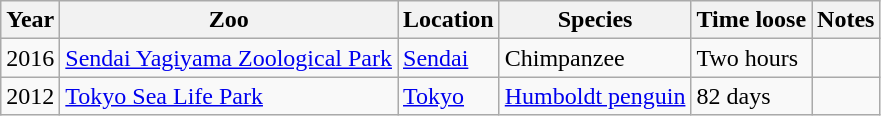<table class="wikitable sortable">
<tr>
<th data-sort-type="number">Year</th>
<th>Zoo</th>
<th>Location</th>
<th>Species</th>
<th>Time loose</th>
<th>Notes</th>
</tr>
<tr>
<td>2016</td>
<td><a href='#'>Sendai Yagiyama Zoological Park</a></td>
<td><a href='#'>Sendai</a></td>
<td>Chimpanzee</td>
<td>Two hours</td>
<td></td>
</tr>
<tr>
<td>2012</td>
<td><a href='#'>Tokyo Sea Life Park</a></td>
<td><a href='#'>Tokyo</a></td>
<td><a href='#'>Humboldt penguin</a></td>
<td>82 days</td>
<td></td>
</tr>
</table>
